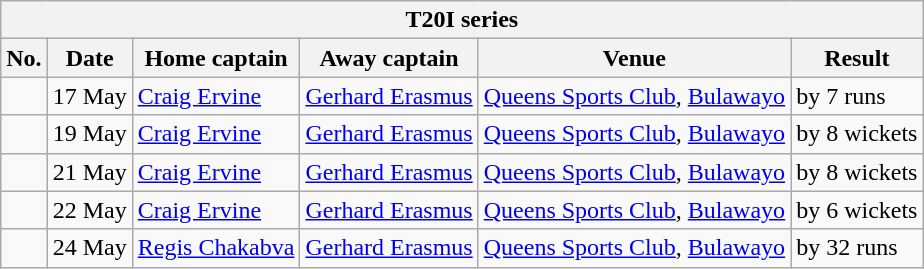<table class="wikitable">
<tr>
<th colspan="9">T20I series</th>
</tr>
<tr>
<th>No.</th>
<th>Date</th>
<th>Home captain</th>
<th>Away captain</th>
<th>Venue</th>
<th>Result</th>
</tr>
<tr>
<td></td>
<td>17 May</td>
<td><a href='#'>Craig Ervine</a></td>
<td><a href='#'>Gerhard Erasmus</a></td>
<td><a href='#'>Queens Sports Club</a>, <a href='#'>Bulawayo</a></td>
<td> by 7 runs</td>
</tr>
<tr>
<td></td>
<td>19 May</td>
<td><a href='#'>Craig Ervine</a></td>
<td><a href='#'>Gerhard Erasmus</a></td>
<td><a href='#'>Queens Sports Club</a>, <a href='#'>Bulawayo</a></td>
<td> by 8 wickets</td>
</tr>
<tr>
<td></td>
<td>21 May</td>
<td><a href='#'>Craig Ervine</a></td>
<td><a href='#'>Gerhard Erasmus</a></td>
<td><a href='#'>Queens Sports Club</a>, <a href='#'>Bulawayo</a></td>
<td> by 8 wickets</td>
</tr>
<tr>
<td></td>
<td>22 May</td>
<td><a href='#'>Craig Ervine</a></td>
<td><a href='#'>Gerhard Erasmus</a></td>
<td><a href='#'>Queens Sports Club</a>, <a href='#'>Bulawayo</a></td>
<td> by 6 wickets</td>
</tr>
<tr>
<td></td>
<td>24 May</td>
<td><a href='#'>Regis Chakabva</a></td>
<td><a href='#'>Gerhard Erasmus</a></td>
<td><a href='#'>Queens Sports Club</a>, <a href='#'>Bulawayo</a></td>
<td> by 32 runs</td>
</tr>
</table>
